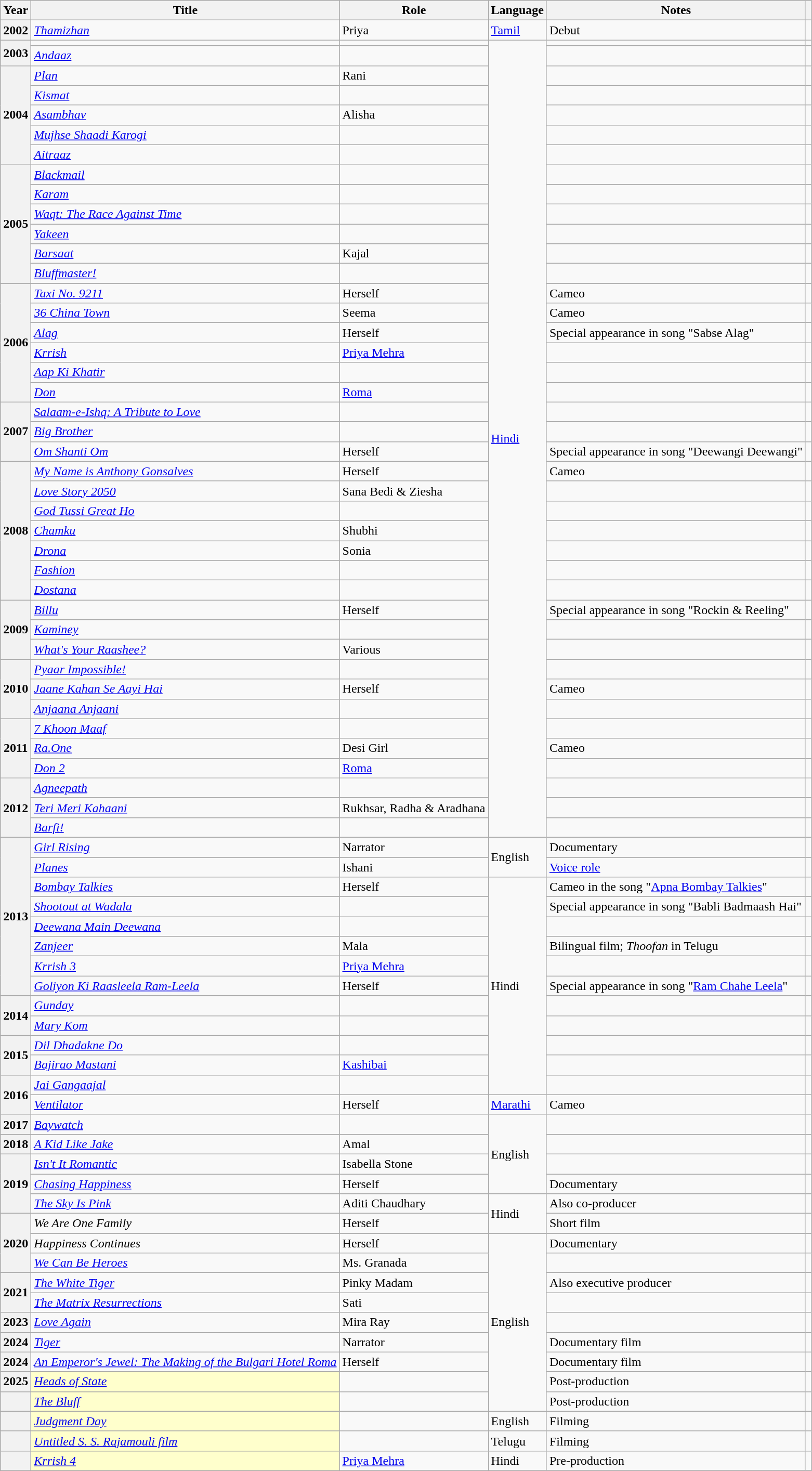<table class="wikitable plainrowheaders sortable" style="margin-right: 0;">
<tr>
<th scope="col">Year</th>
<th scope="col">Title</th>
<th scope="col">Role</th>
<th scope="col">Language</th>
<th scope="col" class="unsortable">Notes</th>
<th scope="col" class="unsortable"></th>
</tr>
<tr>
<th scope="row">2002</th>
<td><em><a href='#'>Thamizhan</a></em></td>
<td>Priya</td>
<td><a href='#'>Tamil</a></td>
<td>Debut</td>
<td style="text-align: center;"></td>
</tr>
<tr>
<th scope="row" rowspan="2">2003</th>
<td></td>
<td></td>
<td rowspan="41"><a href='#'>Hindi</a></td>
<td></td>
<td style="text-align: center;"></td>
</tr>
<tr>
<td><em><a href='#'>Andaaz</a></em></td>
<td></td>
<td></td>
<td style="text-align: center;"></td>
</tr>
<tr>
<th scope="row" rowspan="5">2004</th>
<td><em><a href='#'>Plan</a></em></td>
<td>Rani</td>
<td></td>
<td style="text-align: center;"></td>
</tr>
<tr>
<td><em><a href='#'>Kismat</a></em></td>
<td></td>
<td></td>
<td style="text-align: center;"></td>
</tr>
<tr>
<td><em><a href='#'>Asambhav</a></em></td>
<td>Alisha</td>
<td></td>
<td style="text-align: center;"></td>
</tr>
<tr>
<td><em><a href='#'>Mujhse Shaadi Karogi</a></em></td>
<td></td>
<td></td>
<td style="text-align: center;"></td>
</tr>
<tr>
<td><em><a href='#'>Aitraaz</a></em></td>
<td></td>
<td></td>
<td style="text-align: center;"></td>
</tr>
<tr>
<th scope="row" rowspan="6">2005</th>
<td><em><a href='#'>Blackmail</a></em></td>
<td></td>
<td></td>
<td style="text-align: center;"></td>
</tr>
<tr>
<td><em><a href='#'>Karam</a></em></td>
<td></td>
<td></td>
</tr>
<tr>
<td><em><a href='#'>Waqt: The Race Against Time</a></em></td>
<td></td>
<td></td>
<td style="text-align: center;"></td>
</tr>
<tr>
<td><em><a href='#'>Yakeen</a></em></td>
<td></td>
<td></td>
<td style="text-align: center;"></td>
</tr>
<tr>
<td><em><a href='#'>Barsaat</a></em></td>
<td>Kajal</td>
<td></td>
<td style="text-align: center;"></td>
</tr>
<tr>
<td><em><a href='#'>Bluffmaster!</a></em></td>
<td></td>
<td></td>
<td style="text-align: center;"></td>
</tr>
<tr>
<th scope="row" rowspan="6">2006</th>
<td><em><a href='#'>Taxi No. 9211</a></em></td>
<td>Herself</td>
<td>Cameo</td>
<td style="text-align: center;"></td>
</tr>
<tr>
<td><em><a href='#'>36 China Town</a></em></td>
<td>Seema</td>
<td>Cameo</td>
<td style="text-align: center;"></td>
</tr>
<tr>
<td><em><a href='#'>Alag</a></em></td>
<td>Herself</td>
<td>Special appearance in song "Sabse Alag"</td>
<td style="text-align: center;"></td>
</tr>
<tr>
<td><em><a href='#'>Krrish</a></em></td>
<td><a href='#'>Priya Mehra</a></td>
<td></td>
<td style="text-align: center;"></td>
</tr>
<tr>
<td><em><a href='#'>Aap Ki Khatir</a></em></td>
<td></td>
<td></td>
<td style="text-align: center;"></td>
</tr>
<tr>
<td><em><a href='#'>Don</a></em></td>
<td><a href='#'>Roma</a></td>
<td></td>
<td style="text-align: center;"></td>
</tr>
<tr>
<th scope="row" rowspan="3">2007</th>
<td><em><a href='#'>Salaam-e-Ishq: A Tribute to Love</a></em></td>
<td></td>
<td></td>
<td style="text-align: center;"></td>
</tr>
<tr>
<td><em><a href='#'>Big Brother</a></em></td>
<td></td>
<td></td>
<td style="text-align: center;"></td>
</tr>
<tr>
<td><em><a href='#'>Om Shanti Om</a></em></td>
<td>Herself</td>
<td>Special appearance in song "Deewangi Deewangi"</td>
<td style="text-align: center;"></td>
</tr>
<tr>
<th scope="row" rowspan="7">2008</th>
<td><em><a href='#'>My Name is Anthony Gonsalves</a></em></td>
<td>Herself</td>
<td>Cameo</td>
<td style="text-align: center;"></td>
</tr>
<tr>
<td><em><a href='#'>Love Story 2050</a></em></td>
<td>Sana Bedi & Ziesha</td>
<td></td>
<td style="text-align: center;"></td>
</tr>
<tr>
<td><em><a href='#'>God Tussi Great Ho</a></em></td>
<td></td>
<td></td>
<td style="text-align: center;"></td>
</tr>
<tr>
<td><em><a href='#'>Chamku</a></em></td>
<td>Shubhi</td>
<td></td>
<td style="text-align: center;"></td>
</tr>
<tr>
<td><em><a href='#'>Drona</a></em></td>
<td>Sonia</td>
<td></td>
<td style="text-align: center;"></td>
</tr>
<tr>
<td><em><a href='#'>Fashion</a></em></td>
<td></td>
<td></td>
<td style="text-align: center;"></td>
</tr>
<tr>
<td><em><a href='#'>Dostana</a></em></td>
<td></td>
<td></td>
<td style="text-align: center;"></td>
</tr>
<tr>
<th scope="row" rowspan="3">2009</th>
<td><em><a href='#'>Billu</a></em></td>
<td>Herself</td>
<td>Special appearance in song "Rockin & Reeling"</td>
<td style="text-align: center;"></td>
</tr>
<tr>
<td><em><a href='#'>Kaminey</a></em></td>
<td></td>
<td></td>
<td style="text-align: center;"></td>
</tr>
<tr>
<td><em><a href='#'>What's Your Raashee?</a></em></td>
<td>Various</td>
<td></td>
<td style="text-align: center;"></td>
</tr>
<tr>
<th scope="row" rowspan="3">2010</th>
<td><em><a href='#'>Pyaar Impossible!</a></em></td>
<td></td>
<td></td>
<td style="text-align: center;"></td>
</tr>
<tr>
<td><em><a href='#'>Jaane Kahan Se Aayi Hai</a></em></td>
<td>Herself</td>
<td>Cameo</td>
<td style="text-align: center;"></td>
</tr>
<tr>
<td><em><a href='#'>Anjaana Anjaani</a></em></td>
<td></td>
<td></td>
<td style="text-align: center;"></td>
</tr>
<tr>
<th scope="row" rowspan="3">2011</th>
<td><em><a href='#'>7 Khoon Maaf</a></em></td>
<td></td>
<td></td>
<td style="text-align: center;"></td>
</tr>
<tr>
<td><em><a href='#'>Ra.One</a></em></td>
<td>Desi Girl</td>
<td>Cameo</td>
<td style="text-align: center;"></td>
</tr>
<tr>
<td><em><a href='#'>Don 2</a></em></td>
<td><a href='#'>Roma</a></td>
<td></td>
<td style="text-align: center;"></td>
</tr>
<tr>
<th scope="row" rowspan="3">2012</th>
<td><em><a href='#'>Agneepath</a></em></td>
<td></td>
<td></td>
<td style="text-align: center;"></td>
</tr>
<tr>
<td><em><a href='#'>Teri Meri Kahaani</a></em></td>
<td>Rukhsar, Radha & Aradhana</td>
<td></td>
<td style="text-align: center;"></td>
</tr>
<tr>
<td><em><a href='#'>Barfi!</a></em></td>
<td></td>
<td></td>
<td style="text-align: center;"></td>
</tr>
<tr>
<th scope="row" rowspan="8">2013</th>
<td><em><a href='#'>Girl Rising</a></em></td>
<td>Narrator</td>
<td rowspan="2">English</td>
<td>Documentary</td>
<td style="text-align: center;"></td>
</tr>
<tr>
<td><em><a href='#'>Planes</a></em></td>
<td>Ishani</td>
<td><a href='#'>Voice role</a></td>
<td style="text-align: center;"></td>
</tr>
<tr>
<td><em><a href='#'>Bombay Talkies</a></em></td>
<td>Herself</td>
<td rowspan="11">Hindi</td>
<td>Cameo in the song "<a href='#'>Apna Bombay Talkies</a>"</td>
<td style="text-align: center;"></td>
</tr>
<tr>
<td><em><a href='#'>Shootout at Wadala</a></em></td>
<td></td>
<td>Special appearance in song "Babli Badmaash Hai"</td>
<td style="text-align: center;"></td>
</tr>
<tr>
<td><em><a href='#'>Deewana Main Deewana</a></em></td>
<td></td>
<td></td>
<td style="text-align: center;"></td>
</tr>
<tr>
<td><em><a href='#'>Zanjeer</a></em></td>
<td>Mala</td>
<td>Bilingual film; <em>Thoofan</em> in Telugu</td>
<td style="text-align: center;"></td>
</tr>
<tr>
<td><em><a href='#'>Krrish 3</a></em></td>
<td><a href='#'>Priya Mehra</a></td>
<td></td>
<td style="text-align: center;"></td>
</tr>
<tr>
<td><em><a href='#'>Goliyon Ki Raasleela Ram-Leela</a></em></td>
<td>Herself</td>
<td>Special appearance in song "<a href='#'>Ram Chahe Leela</a>"</td>
<td style="text-align: center;"></td>
</tr>
<tr>
<th scope="row" rowspan="2">2014</th>
<td><em><a href='#'>Gunday</a></em></td>
<td></td>
<td></td>
<td style="text-align: center;"></td>
</tr>
<tr>
<td><em><a href='#'>Mary Kom</a></em></td>
<td></td>
<td></td>
<td style="text-align: center;"></td>
</tr>
<tr>
<th scope="row" rowspan="2">2015</th>
<td><em><a href='#'>Dil Dhadakne Do</a></em></td>
<td></td>
<td></td>
<td style="text-align: center;"></td>
</tr>
<tr>
<td><em><a href='#'>Bajirao Mastani</a></em></td>
<td><a href='#'>Kashibai</a></td>
<td></td>
<td style="text-align: center;"></td>
</tr>
<tr>
<th scope="row" rowspan="2">2016</th>
<td><em><a href='#'>Jai Gangaajal</a></em></td>
<td></td>
<td></td>
<td style="text-align: center;"></td>
</tr>
<tr>
<td><em><a href='#'>Ventilator</a></em></td>
<td>Herself</td>
<td><a href='#'>Marathi</a></td>
<td>Cameo</td>
<td style="text-align: center;"></td>
</tr>
<tr>
<th scope="row">2017</th>
<td><em><a href='#'>Baywatch</a></em></td>
<td></td>
<td rowspan="4">English</td>
<td></td>
<td style="text-align: center;"></td>
</tr>
<tr>
<th scope="row">2018</th>
<td><em><a href='#'>A Kid Like Jake</a></em></td>
<td>Amal</td>
<td></td>
<td style="text-align: center;"></td>
</tr>
<tr>
<th scope="row" rowspan="3">2019</th>
<td><em><a href='#'>Isn't It Romantic</a></em></td>
<td>Isabella Stone</td>
<td></td>
<td style="text-align: center;"></td>
</tr>
<tr>
<td><em><a href='#'>Chasing Happiness</a></em></td>
<td>Herself</td>
<td>Documentary</td>
<td style="text-align: center;"></td>
</tr>
<tr>
<td><em><a href='#'>The Sky Is Pink</a></em></td>
<td>Aditi Chaudhary</td>
<td rowspan="2">Hindi</td>
<td>Also co-producer</td>
<td style="text-align: center;"></td>
</tr>
<tr>
<th scope="row" rowspan="3">2020</th>
<td><em>We Are One Family</em></td>
<td>Herself</td>
<td>Short film</td>
<td style="text-align: center;"></td>
</tr>
<tr>
<td><em>Happiness Continues</em></td>
<td>Herself</td>
<td rowspan="9">English</td>
<td>Documentary</td>
<td style="text-align: center;"></td>
</tr>
<tr>
<td><em><a href='#'>We Can Be Heroes</a></em></td>
<td>Ms. Granada</td>
<td></td>
<td style="text-align: center;"></td>
</tr>
<tr>
<th scope="row" rowspan="2">2021</th>
<td><em><a href='#'>The White Tiger</a></em></td>
<td>Pinky Madam</td>
<td>Also executive producer</td>
<td style="text-align: center;"></td>
</tr>
<tr>
<td><em><a href='#'>The Matrix Resurrections</a></em></td>
<td>Sati</td>
<td></td>
<td style="text-align: center;"><br></td>
</tr>
<tr>
<th scope="row">2023</th>
<td><em><a href='#'>Love Again</a></em></td>
<td>Mira Ray</td>
<td></td>
<td style="text-align: center;"><br></td>
</tr>
<tr>
<th scope="row">2024</th>
<td><em><a href='#'>Tiger</a></em></td>
<td>Narrator</td>
<td>Documentary film</td>
<td style="text-align: center;"></td>
</tr>
<tr>
<th scope="row">2024</th>
<td><em><a href='#'>An Emperor's Jewel: The Making of the Bulgari Hotel Roma</a></em></td>
<td>Herself</td>
<td>Documentary film</td>
<td style="text-align: center;"></td>
</tr>
<tr>
<th scope="row">2025</th>
<td style="background:#FFFFCC;"><em><a href='#'>Heads of State</a></em> </td>
<td></td>
<td>Post-production</td>
<td style="text-align: center;"></td>
</tr>
<tr>
<th scope="row"></th>
<td style="background:#FFFFCC;"><em><a href='#'>The Bluff</a></em> </td>
<td></td>
<td>Post-production</td>
<td style="text-align: center;"></td>
</tr>
<tr>
</tr>
<tr>
<th scope="row"></th>
<td style="background:#FFFFCC;"><em><a href='#'>Judgment Day</a></em> </td>
<td></td>
<td>English</td>
<td>Filming</td>
<td style="text-align: center;"></td>
</tr>
<tr>
<th scope="row"></th>
<td style="background:#FFFFCC;"><em><a href='#'>Untitled S. S. Rajamouli film</a></em> </td>
<td></td>
<td>Telugu</td>
<td>Filming</td>
<td style="text-align: center;"></td>
</tr>
<tr>
<th scope="row"></th>
<td style="background:#FFFFCC;"><em><a href='#'>Krrish 4</a></em> </td>
<td><a href='#'>Priya Mehra</a></td>
<td>Hindi</td>
<td>Pre-production</td>
<td style="text-align: center;"></td>
</tr>
</table>
